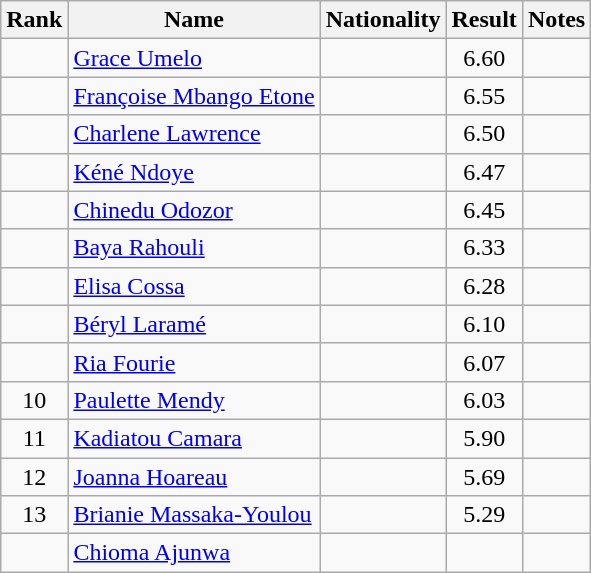<table class="wikitable sortable" style="text-align:center">
<tr>
<th>Rank</th>
<th>Name</th>
<th>Nationality</th>
<th>Result</th>
<th>Notes</th>
</tr>
<tr>
<td></td>
<td align=left><a href='#'>Grace Umelo</a></td>
<td align=left></td>
<td>6.60</td>
<td></td>
</tr>
<tr>
<td></td>
<td align=left><a href='#'>Françoise Mbango Etone</a></td>
<td align=left></td>
<td>6.55</td>
<td></td>
</tr>
<tr>
<td></td>
<td align=left><a href='#'>Charlene Lawrence</a></td>
<td align=left></td>
<td>6.50</td>
<td></td>
</tr>
<tr>
<td></td>
<td align=left><a href='#'>Kéné Ndoye</a></td>
<td align=left></td>
<td>6.47</td>
<td></td>
</tr>
<tr>
<td></td>
<td align=left><a href='#'>Chinedu Odozor</a></td>
<td align=left></td>
<td>6.45</td>
<td></td>
</tr>
<tr>
<td></td>
<td align=left><a href='#'>Baya Rahouli</a></td>
<td align=left></td>
<td>6.33</td>
<td></td>
</tr>
<tr>
<td></td>
<td align=left><a href='#'>Elisa Cossa</a></td>
<td align=left></td>
<td>6.28</td>
<td></td>
</tr>
<tr>
<td></td>
<td align=left><a href='#'>Béryl Laramé</a></td>
<td align=left></td>
<td>6.10</td>
<td></td>
</tr>
<tr>
<td></td>
<td align=left><a href='#'>Ria Fourie</a></td>
<td align=left></td>
<td>6.07</td>
<td></td>
</tr>
<tr>
<td>10</td>
<td align=left><a href='#'>Paulette Mendy</a></td>
<td align=left></td>
<td>6.03</td>
<td></td>
</tr>
<tr>
<td>11</td>
<td align=left><a href='#'>Kadiatou Camara</a></td>
<td align=left></td>
<td>5.90</td>
<td></td>
</tr>
<tr>
<td>12</td>
<td align=left><a href='#'>Joanna Hoareau</a></td>
<td align=left></td>
<td>5.69</td>
<td></td>
</tr>
<tr>
<td>13</td>
<td align=left><a href='#'>Brianie Massaka-Youlou</a></td>
<td align=left></td>
<td>5.29</td>
<td></td>
</tr>
<tr>
<td></td>
<td align=left><a href='#'>Chioma Ajunwa</a></td>
<td align=left></td>
<td></td>
<td></td>
</tr>
</table>
